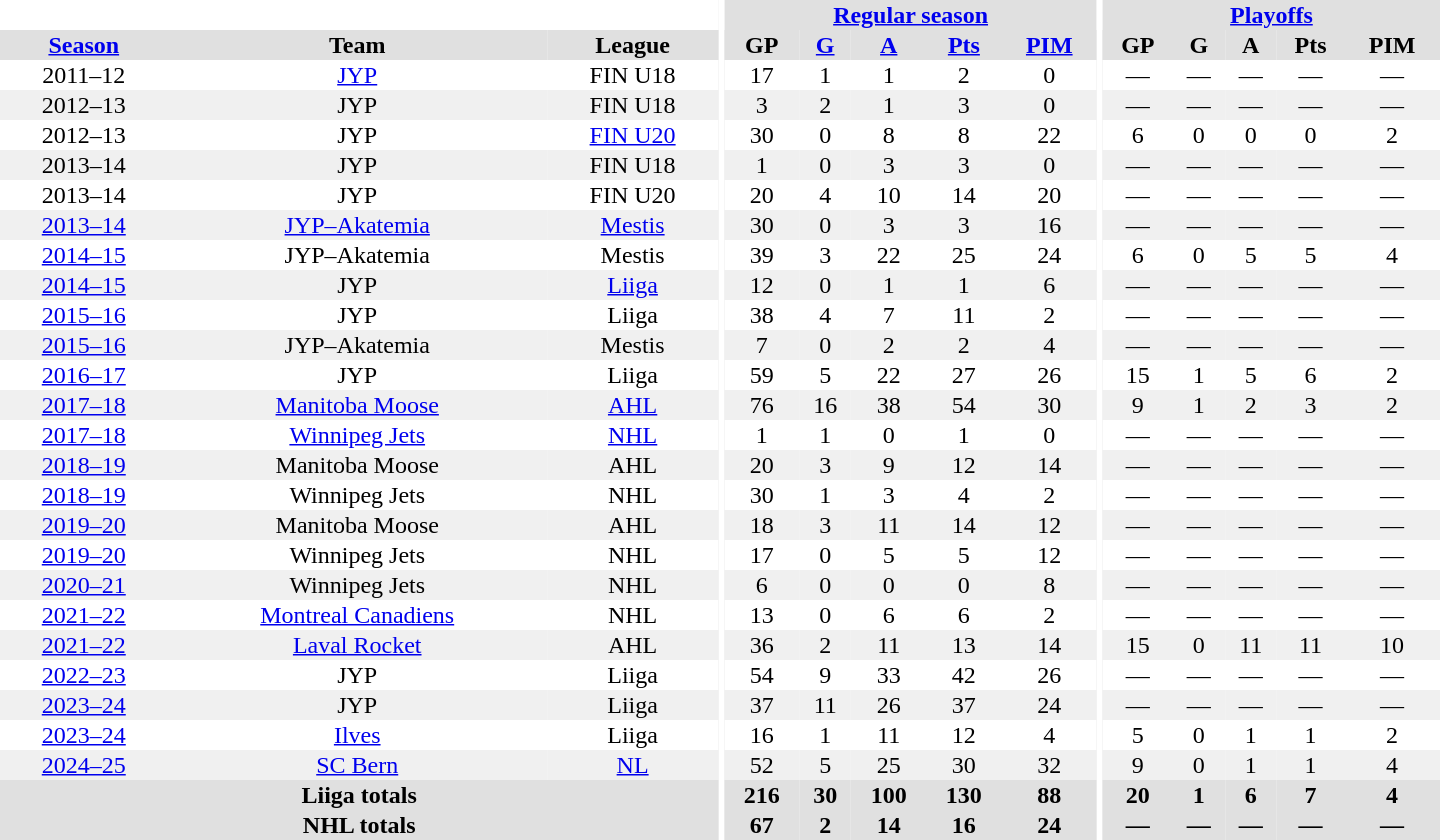<table border="0" cellpadding="1" cellspacing="0" style="text-align:center; width:60em">
<tr bgcolor="#e0e0e0">
<th colspan="3" bgcolor="#ffffff"></th>
<th rowspan="99" bgcolor="#ffffff"></th>
<th colspan="5"><a href='#'>Regular season</a></th>
<th rowspan="99" bgcolor="#ffffff"></th>
<th colspan="5"><a href='#'>Playoffs</a></th>
</tr>
<tr bgcolor="#e0e0e0">
<th><a href='#'>Season</a></th>
<th>Team</th>
<th>League</th>
<th>GP</th>
<th><a href='#'>G</a></th>
<th><a href='#'>A</a></th>
<th><a href='#'>Pts</a></th>
<th><a href='#'>PIM</a></th>
<th>GP</th>
<th>G</th>
<th>A</th>
<th>Pts</th>
<th>PIM</th>
</tr>
<tr>
<td>2011–12</td>
<td><a href='#'>JYP</a></td>
<td>FIN U18</td>
<td>17</td>
<td>1</td>
<td>1</td>
<td>2</td>
<td>0</td>
<td>—</td>
<td>—</td>
<td>—</td>
<td>—</td>
<td>—</td>
</tr>
<tr bgcolor="#f0f0f0">
<td>2012–13</td>
<td>JYP</td>
<td>FIN U18</td>
<td>3</td>
<td>2</td>
<td>1</td>
<td>3</td>
<td>0</td>
<td>—</td>
<td>—</td>
<td>—</td>
<td>—</td>
<td>—</td>
</tr>
<tr>
<td>2012–13</td>
<td>JYP</td>
<td><a href='#'>FIN U20</a></td>
<td>30</td>
<td>0</td>
<td>8</td>
<td>8</td>
<td>22</td>
<td>6</td>
<td>0</td>
<td>0</td>
<td>0</td>
<td>2</td>
</tr>
<tr bgcolor="#f0f0f0">
<td>2013–14</td>
<td>JYP</td>
<td>FIN U18</td>
<td>1</td>
<td>0</td>
<td>3</td>
<td>3</td>
<td>0</td>
<td>—</td>
<td>—</td>
<td>—</td>
<td>—</td>
<td>—</td>
</tr>
<tr>
<td>2013–14</td>
<td>JYP</td>
<td>FIN U20</td>
<td>20</td>
<td>4</td>
<td>10</td>
<td>14</td>
<td>20</td>
<td>—</td>
<td>—</td>
<td>—</td>
<td>—</td>
<td>—</td>
</tr>
<tr bgcolor="#f0f0f0">
<td><a href='#'>2013–14</a></td>
<td><a href='#'>JYP–Akatemia</a></td>
<td><a href='#'>Mestis</a></td>
<td>30</td>
<td>0</td>
<td>3</td>
<td>3</td>
<td>16</td>
<td>—</td>
<td>—</td>
<td>—</td>
<td>—</td>
<td>—</td>
</tr>
<tr>
<td><a href='#'>2014–15</a></td>
<td>JYP–Akatemia</td>
<td>Mestis</td>
<td>39</td>
<td>3</td>
<td>22</td>
<td>25</td>
<td>24</td>
<td>6</td>
<td>0</td>
<td>5</td>
<td>5</td>
<td>4</td>
</tr>
<tr bgcolor="#f0f0f0">
<td><a href='#'>2014–15</a></td>
<td>JYP</td>
<td><a href='#'>Liiga</a></td>
<td>12</td>
<td>0</td>
<td>1</td>
<td>1</td>
<td>6</td>
<td>—</td>
<td>—</td>
<td>—</td>
<td>—</td>
<td>—</td>
</tr>
<tr>
<td><a href='#'>2015–16</a></td>
<td>JYP</td>
<td>Liiga</td>
<td>38</td>
<td>4</td>
<td>7</td>
<td>11</td>
<td>2</td>
<td>—</td>
<td>—</td>
<td>—</td>
<td>—</td>
<td>—</td>
</tr>
<tr bgcolor="#f0f0f0">
<td><a href='#'>2015–16</a></td>
<td>JYP–Akatemia</td>
<td>Mestis</td>
<td>7</td>
<td>0</td>
<td>2</td>
<td>2</td>
<td>4</td>
<td>—</td>
<td>—</td>
<td>—</td>
<td>—</td>
<td>—</td>
</tr>
<tr>
<td><a href='#'>2016–17</a></td>
<td>JYP</td>
<td>Liiga</td>
<td>59</td>
<td>5</td>
<td>22</td>
<td>27</td>
<td>26</td>
<td>15</td>
<td>1</td>
<td>5</td>
<td>6</td>
<td>2</td>
</tr>
<tr bgcolor="#f0f0f0">
<td><a href='#'>2017–18</a></td>
<td><a href='#'>Manitoba Moose</a></td>
<td><a href='#'>AHL</a></td>
<td>76</td>
<td>16</td>
<td>38</td>
<td>54</td>
<td>30</td>
<td>9</td>
<td>1</td>
<td>2</td>
<td>3</td>
<td>2</td>
</tr>
<tr>
<td><a href='#'>2017–18</a></td>
<td><a href='#'>Winnipeg Jets</a></td>
<td><a href='#'>NHL</a></td>
<td>1</td>
<td>1</td>
<td>0</td>
<td>1</td>
<td>0</td>
<td>—</td>
<td>—</td>
<td>—</td>
<td>—</td>
<td>—</td>
</tr>
<tr bgcolor="#f0f0f0">
<td><a href='#'>2018–19</a></td>
<td>Manitoba Moose</td>
<td>AHL</td>
<td>20</td>
<td>3</td>
<td>9</td>
<td>12</td>
<td>14</td>
<td>—</td>
<td>—</td>
<td>—</td>
<td>—</td>
<td>—</td>
</tr>
<tr>
<td><a href='#'>2018–19</a></td>
<td>Winnipeg Jets</td>
<td>NHL</td>
<td>30</td>
<td>1</td>
<td>3</td>
<td>4</td>
<td>2</td>
<td>—</td>
<td>—</td>
<td>—</td>
<td>—</td>
<td>—</td>
</tr>
<tr bgcolor="#f0f0f0">
<td><a href='#'>2019–20</a></td>
<td>Manitoba Moose</td>
<td>AHL</td>
<td>18</td>
<td>3</td>
<td>11</td>
<td>14</td>
<td>12</td>
<td>—</td>
<td>—</td>
<td>—</td>
<td>—</td>
<td>—</td>
</tr>
<tr>
<td><a href='#'>2019–20</a></td>
<td>Winnipeg Jets</td>
<td>NHL</td>
<td>17</td>
<td>0</td>
<td>5</td>
<td>5</td>
<td>12</td>
<td>—</td>
<td>—</td>
<td>—</td>
<td>—</td>
<td>—</td>
</tr>
<tr bgcolor="#f0f0f0">
<td><a href='#'>2020–21</a></td>
<td>Winnipeg Jets</td>
<td>NHL</td>
<td>6</td>
<td>0</td>
<td>0</td>
<td>0</td>
<td>8</td>
<td>—</td>
<td>—</td>
<td>—</td>
<td>—</td>
<td>—</td>
</tr>
<tr>
<td><a href='#'>2021–22</a></td>
<td><a href='#'>Montreal Canadiens</a></td>
<td>NHL</td>
<td>13</td>
<td>0</td>
<td>6</td>
<td>6</td>
<td>2</td>
<td>—</td>
<td>—</td>
<td>—</td>
<td>—</td>
<td>—</td>
</tr>
<tr bgcolor="#f0f0f0">
<td><a href='#'>2021–22</a></td>
<td><a href='#'>Laval Rocket</a></td>
<td>AHL</td>
<td>36</td>
<td>2</td>
<td>11</td>
<td>13</td>
<td>14</td>
<td>15</td>
<td>0</td>
<td>11</td>
<td>11</td>
<td>10</td>
</tr>
<tr>
<td><a href='#'>2022–23</a></td>
<td>JYP</td>
<td>Liiga</td>
<td>54</td>
<td>9</td>
<td>33</td>
<td>42</td>
<td>26</td>
<td>—</td>
<td>—</td>
<td>—</td>
<td>—</td>
<td>—</td>
</tr>
<tr bgcolor="#f0f0f0">
<td><a href='#'>2023–24</a></td>
<td>JYP</td>
<td>Liiga</td>
<td>37</td>
<td>11</td>
<td>26</td>
<td>37</td>
<td>24</td>
<td>—</td>
<td>—</td>
<td>—</td>
<td>—</td>
<td>—</td>
</tr>
<tr>
<td><a href='#'>2023–24</a></td>
<td><a href='#'>Ilves</a></td>
<td>Liiga</td>
<td>16</td>
<td>1</td>
<td>11</td>
<td>12</td>
<td>4</td>
<td>5</td>
<td>0</td>
<td>1</td>
<td>1</td>
<td>2</td>
</tr>
<tr bgcolor="#f0f0f0">
<td><a href='#'>2024–25</a></td>
<td><a href='#'>SC Bern</a></td>
<td><a href='#'>NL</a></td>
<td>52</td>
<td>5</td>
<td>25</td>
<td>30</td>
<td>32</td>
<td>9</td>
<td>0</td>
<td>1</td>
<td>1</td>
<td>4</td>
</tr>
<tr bgcolor="#e0e0e0">
<th colspan="3">Liiga totals</th>
<th>216</th>
<th>30</th>
<th>100</th>
<th>130</th>
<th>88</th>
<th>20</th>
<th>1</th>
<th>6</th>
<th>7</th>
<th>4</th>
</tr>
<tr bgcolor="#e0e0e0">
<th colspan="3">NHL totals</th>
<th>67</th>
<th>2</th>
<th>14</th>
<th>16</th>
<th>24</th>
<th>—</th>
<th>—</th>
<th>—</th>
<th>—</th>
<th>—</th>
</tr>
</table>
